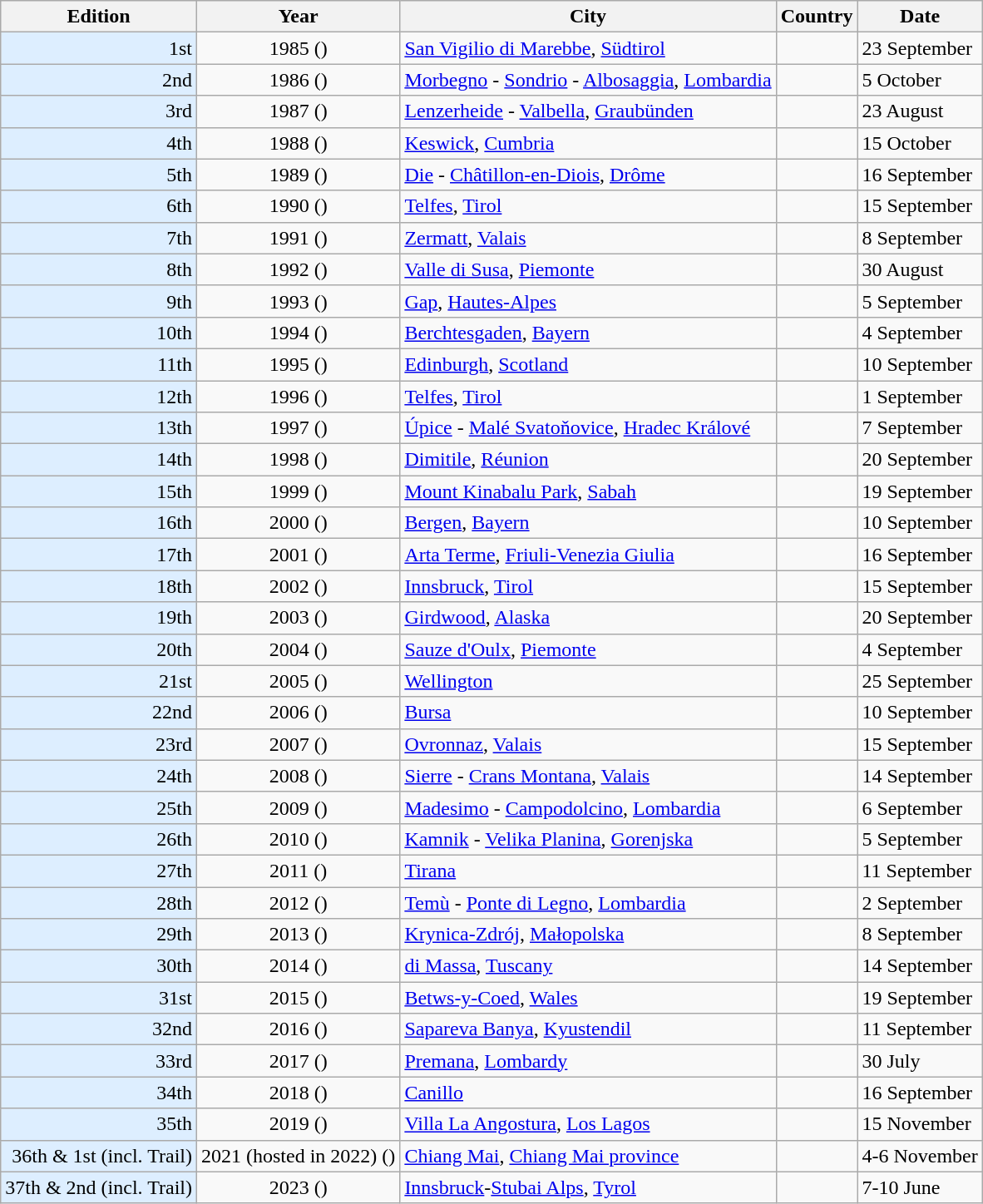<table class="wikitable">
<tr>
<th>Edition</th>
<th>Year</th>
<th>City</th>
<th>Country</th>
<th>Date</th>
</tr>
<tr>
<td bgcolor=#DDEEFF align="right">1st</td>
<td align=center>1985 ()</td>
<td><a href='#'>San Vigilio di Marebbe</a>, <a href='#'>Südtirol</a></td>
<td></td>
<td>23 September</td>
</tr>
<tr>
<td bgcolor=#DDEEFF align="right">2nd</td>
<td align=center>1986 ()</td>
<td><a href='#'>Morbegno</a> - <a href='#'>Sondrio</a> - <a href='#'>Albosaggia</a>, <a href='#'>Lombardia</a></td>
<td></td>
<td>5 October</td>
</tr>
<tr>
<td bgcolor=#DDEEFF align="right">3rd</td>
<td align=center>1987 ()</td>
<td><a href='#'>Lenzerheide</a> - <a href='#'>Valbella</a>, <a href='#'>Graubünden</a></td>
<td></td>
<td>23 August</td>
</tr>
<tr>
<td bgcolor=#DDEEFF align="right">4th</td>
<td align=center>1988 ()</td>
<td><a href='#'>Keswick</a>, <a href='#'>Cumbria</a></td>
<td></td>
<td>15 October</td>
</tr>
<tr>
<td bgcolor=#DDEEFF align="right">5th</td>
<td align=center>1989 ()</td>
<td><a href='#'>Die</a> - <a href='#'>Châtillon-en-Diois</a>, <a href='#'>Drôme</a></td>
<td></td>
<td>16 September</td>
</tr>
<tr>
<td bgcolor=#DDEEFF align="right">6th</td>
<td align=center>1990 ()</td>
<td><a href='#'>Telfes</a>, <a href='#'>Tirol</a></td>
<td></td>
<td>15 September</td>
</tr>
<tr>
<td bgcolor=#DDEEFF align="right">7th</td>
<td align=center>1991 ()</td>
<td><a href='#'>Zermatt</a>, <a href='#'>Valais</a></td>
<td></td>
<td>8 September</td>
</tr>
<tr>
<td bgcolor=#DDEEFF align="right">8th</td>
<td align=center>1992 ()</td>
<td><a href='#'>Valle di Susa</a>, <a href='#'>Piemonte</a></td>
<td></td>
<td>30 August</td>
</tr>
<tr>
<td bgcolor=#DDEEFF align="right">9th</td>
<td align=center>1993 ()</td>
<td><a href='#'>Gap</a>, <a href='#'>Hautes-Alpes</a></td>
<td></td>
<td>5 September</td>
</tr>
<tr>
<td bgcolor=#DDEEFF align="right">10th</td>
<td align=center>1994 ()</td>
<td><a href='#'>Berchtesgaden</a>, <a href='#'>Bayern</a></td>
<td></td>
<td>4 September</td>
</tr>
<tr>
<td bgcolor=#DDEEFF align="right">11th</td>
<td align=center>1995 ()</td>
<td><a href='#'>Edinburgh</a>, <a href='#'>Scotland</a></td>
<td></td>
<td>10 September</td>
</tr>
<tr>
<td bgcolor=#DDEEFF align="right">12th</td>
<td align=center>1996 ()</td>
<td><a href='#'>Telfes</a>, <a href='#'>Tirol</a></td>
<td></td>
<td>1 September</td>
</tr>
<tr>
<td bgcolor=#DDEEFF align="right">13th</td>
<td align=center>1997 ()</td>
<td><a href='#'>Úpice</a> - <a href='#'>Malé Svatoňovice</a>, <a href='#'>Hradec Králové</a></td>
<td></td>
<td>7 September</td>
</tr>
<tr>
<td bgcolor=#DDEEFF align="right">14th</td>
<td align=center>1998 ()</td>
<td><a href='#'>Dimitile</a>, <a href='#'>Réunion</a></td>
<td></td>
<td>20 September</td>
</tr>
<tr>
<td bgcolor=#DDEEFF align="right">15th</td>
<td align=center>1999 ()</td>
<td><a href='#'>Mount Kinabalu Park</a>, <a href='#'>Sabah</a></td>
<td></td>
<td>19 September</td>
</tr>
<tr>
<td bgcolor=#DDEEFF align="right">16th</td>
<td align=center>2000 ()</td>
<td><a href='#'>Bergen</a>, <a href='#'>Bayern</a></td>
<td></td>
<td>10 September</td>
</tr>
<tr>
<td bgcolor=#DDEEFF align="right">17th</td>
<td align=center>2001 ()</td>
<td><a href='#'>Arta Terme</a>, <a href='#'>Friuli-Venezia Giulia</a></td>
<td></td>
<td>16 September</td>
</tr>
<tr>
<td bgcolor=#DDEEFF align="right">18th</td>
<td align=center>2002 ()</td>
<td><a href='#'>Innsbruck</a>, <a href='#'>Tirol</a></td>
<td></td>
<td>15 September</td>
</tr>
<tr>
<td bgcolor=#DDEEFF align="right">19th</td>
<td align=center>2003 ()</td>
<td><a href='#'>Girdwood</a>, <a href='#'>Alaska</a></td>
<td></td>
<td>20 September</td>
</tr>
<tr>
<td bgcolor=#DDEEFF align="right">20th</td>
<td align=center>2004 ()</td>
<td><a href='#'>Sauze d'Oulx</a>, <a href='#'>Piemonte</a></td>
<td></td>
<td>4 September</td>
</tr>
<tr>
<td bgcolor=#DDEEFF align="right">21st</td>
<td align=center>2005 ()</td>
<td><a href='#'>Wellington</a></td>
<td></td>
<td>25 September</td>
</tr>
<tr>
<td bgcolor=#DDEEFF align="right">22nd</td>
<td align=center>2006 ()</td>
<td><a href='#'>Bursa</a></td>
<td></td>
<td>10 September</td>
</tr>
<tr>
<td bgcolor=#DDEEFF align="right">23rd</td>
<td align=center>2007 ()</td>
<td><a href='#'>Ovronnaz</a>, <a href='#'>Valais</a></td>
<td></td>
<td>15 September</td>
</tr>
<tr>
<td bgcolor=#DDEEFF align="right">24th</td>
<td align=center>2008 ()</td>
<td><a href='#'>Sierre</a> - <a href='#'>Crans Montana</a>, <a href='#'>Valais</a></td>
<td></td>
<td>14 September</td>
</tr>
<tr>
<td bgcolor=#DDEEFF align="right">25th</td>
<td align=center>2009 ()</td>
<td><a href='#'>Madesimo</a> - <a href='#'>Campodolcino</a>, <a href='#'>Lombardia</a></td>
<td></td>
<td>6 September</td>
</tr>
<tr>
<td bgcolor=#DDEEFF align="right">26th</td>
<td align=center>2010 ()</td>
<td><a href='#'>Kamnik</a> - <a href='#'>Velika Planina</a>, <a href='#'>Gorenjska</a></td>
<td></td>
<td>5 September</td>
</tr>
<tr>
<td bgcolor=#DDEEFF align="right">27th</td>
<td align=center>2011 ()</td>
<td><a href='#'>Tirana</a></td>
<td></td>
<td>11 September</td>
</tr>
<tr>
<td bgcolor=#DDEEFF align="right">28th</td>
<td align=center>2012 ()</td>
<td><a href='#'>Temù</a> - <a href='#'>Ponte di Legno</a>, <a href='#'>Lombardia</a></td>
<td></td>
<td>2 September</td>
</tr>
<tr>
<td bgcolor=#DDEEFF align="right">29th</td>
<td align=center>2013 ()</td>
<td><a href='#'>Krynica-Zdrój</a>, <a href='#'>Małopolska</a></td>
<td></td>
<td>8 September</td>
</tr>
<tr>
<td bgcolor=#DDEEFF align="right">30th</td>
<td align=center>2014 ()</td>
<td><a href='#'> di Massa</a>, <a href='#'>Tuscany</a></td>
<td></td>
<td>14 September</td>
</tr>
<tr>
<td bgcolor=#DDEEFF align="right">31st</td>
<td align=center>2015 ()</td>
<td><a href='#'>Betws-y-Coed</a>, <a href='#'>Wales</a></td>
<td></td>
<td>19 September</td>
</tr>
<tr>
<td bgcolor=#DDEEFF align="right">32nd</td>
<td align=center>2016 ()</td>
<td><a href='#'>Sapareva Banya</a>, <a href='#'>Kyustendil</a></td>
<td></td>
<td>11 September</td>
</tr>
<tr>
<td bgcolor=#DDEEFF align="right">33rd</td>
<td align=center>2017 ()</td>
<td><a href='#'>Premana</a>, <a href='#'>Lombardy</a></td>
<td></td>
<td>30 July</td>
</tr>
<tr>
<td bgcolor=#DDEEFF align="right">34th</td>
<td align=center>2018 ()</td>
<td><a href='#'>Canillo</a></td>
<td></td>
<td>16 September</td>
</tr>
<tr>
<td bgcolor=#DDEEFF align="right">35th</td>
<td align=center>2019 ()</td>
<td><a href='#'>Villa La Angostura</a>, <a href='#'>Los Lagos</a></td>
<td></td>
<td>15 November</td>
</tr>
<tr>
<td bgcolor=#DDEEFF align="right">36th & 1st (incl. Trail)</td>
<td align=center>2021 (hosted in 2022) ()</td>
<td><a href='#'>Chiang Mai</a>, <a href='#'>Chiang Mai province</a></td>
<td></td>
<td>4-6 November</td>
</tr>
<tr>
<td bgcolor=#DDEEFF align="right">37th & 2nd (incl. Trail)</td>
<td align=center>2023 ()</td>
<td><a href='#'>Innsbruck</a>-<a href='#'>Stubai Alps</a>, <a href='#'>Tyrol</a></td>
<td></td>
<td>7-10 June</td>
</tr>
</table>
